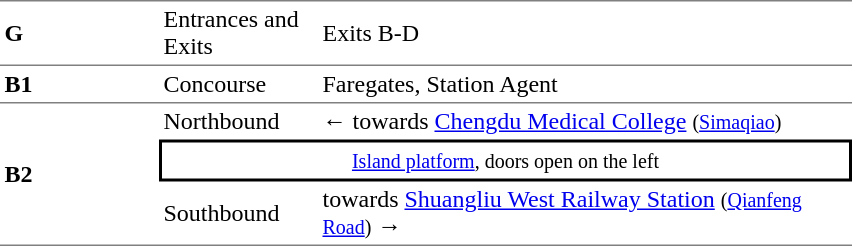<table cellspacing=0 cellpadding=3>
<tr>
<td style="border-top:solid 1px gray;border-bottom:solid 1px gray;" width=100><strong>G</strong></td>
<td style="border-top:solid 1px gray;border-bottom:solid 1px gray;" width=100>Entrances and Exits</td>
<td style="border-top:solid 1px gray;border-bottom:solid 1px gray;" width=350>Exits B-D</td>
</tr>
<tr>
<td style="border-bottom:solid 1px gray;"><strong>B1</strong></td>
<td style="border-bottom:solid 1px gray;">Concourse</td>
<td style="border-bottom:solid 1px gray;">Faregates, Station Agent</td>
</tr>
<tr>
<td style="border-bottom:solid 1px gray;" rowspan=3><strong>B2</strong></td>
<td>Northbound</td>
<td>←  towards <a href='#'>Chengdu Medical College</a> <small>(<a href='#'>Simaqiao</a>)</small></td>
</tr>
<tr>
<td style="border-right:solid 2px black;border-left:solid 2px black;border-top:solid 2px black;border-bottom:solid 2px black;text-align:center;" colspan=2><small><a href='#'>Island platform</a>, doors open on the left</small></td>
</tr>
<tr>
<td style="border-bottom:solid 1px gray;">Southbound</td>
<td style="border-bottom:solid 1px gray;">  towards <a href='#'>Shuangliu West Railway Station</a> <small>(<a href='#'>Qianfeng Road</a>)</small> →</td>
</tr>
</table>
